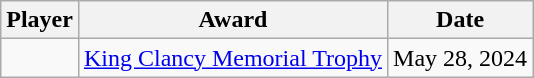<table class="wikitable sortable" style="text-align:center;">
<tr>
<th>Player</th>
<th>Award</th>
<th>Date</th>
</tr>
<tr>
<td></td>
<td><a href='#'>King Clancy Memorial Trophy</a></td>
<td>May 28, 2024</td>
</tr>
</table>
